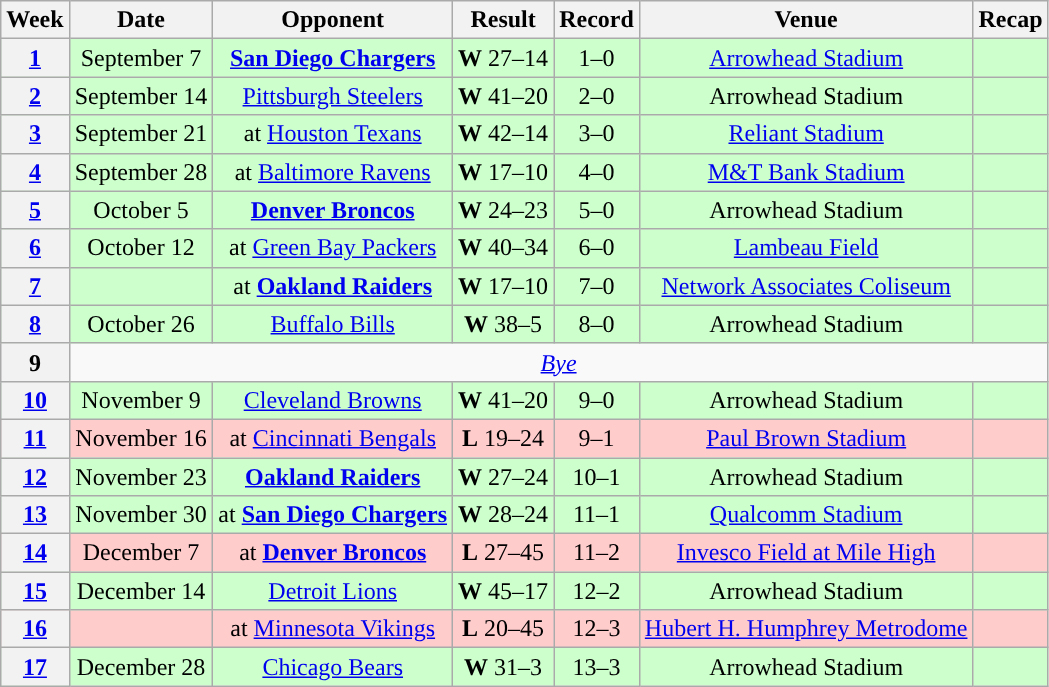<table class="wikitable" style="text-align:center">
<tr>
<th>Week</th>
<th>Date</th>
<th>Opponent</th>
<th>Result</th>
<th>Record</th>
<th>Venue</th>
<th>Recap</th>
</tr>
<tr style="background:#cfc">
<th><a href='#'>1</a></th>
<td>September 7</td>
<td><strong><a href='#'>San Diego Chargers</a></strong></td>
<td><strong>W</strong> 27–14</td>
<td>1–0</td>
<td><a href='#'>Arrowhead Stadium</a></td>
<td></td>
</tr>
<tr style="background:#cfc">
<th><a href='#'>2</a></th>
<td>September 14</td>
<td><a href='#'>Pittsburgh Steelers</a></td>
<td><strong>W</strong> 41–20</td>
<td>2–0</td>
<td>Arrowhead Stadium</td>
<td></td>
</tr>
<tr style="background:#cfc">
<th><a href='#'>3</a></th>
<td>September 21</td>
<td>at <a href='#'>Houston Texans</a></td>
<td><strong>W</strong> 42–14</td>
<td>3–0</td>
<td><a href='#'>Reliant Stadium</a></td>
<td></td>
</tr>
<tr style="background:#cfc">
<th><a href='#'>4</a></th>
<td>September 28</td>
<td>at <a href='#'>Baltimore Ravens</a></td>
<td><strong>W</strong> 17–10</td>
<td>4–0</td>
<td><a href='#'>M&T Bank Stadium</a></td>
<td></td>
</tr>
<tr style="background:#cfc">
<th><a href='#'>5</a></th>
<td>October 5</td>
<td><strong><a href='#'>Denver Broncos</a></strong></td>
<td><strong>W</strong> 24–23</td>
<td>5–0</td>
<td>Arrowhead Stadium</td>
<td></td>
</tr>
<tr style="background:#cfc">
<th><a href='#'>6</a></th>
<td>October 12</td>
<td>at <a href='#'>Green Bay Packers</a></td>
<td><strong>W</strong> 40–34 </td>
<td>6–0</td>
<td><a href='#'>Lambeau Field</a></td>
<td></td>
</tr>
<tr style="background:#cfc">
<th><a href='#'>7</a></th>
<td></td>
<td>at <strong><a href='#'>Oakland Raiders</a></strong></td>
<td><strong>W</strong> 17–10</td>
<td>7–0</td>
<td><a href='#'>Network Associates Coliseum</a></td>
<td></td>
</tr>
<tr style="background:#cfc">
<th><a href='#'>8</a></th>
<td>October 26</td>
<td><a href='#'>Buffalo Bills</a></td>
<td><strong>W</strong> 38–5</td>
<td>8–0</td>
<td>Arrowhead Stadium</td>
<td></td>
</tr>
<tr>
<th>9</th>
<td colspan="6"><em><a href='#'>Bye</a></em></td>
</tr>
<tr style="background:#cfc">
<th><a href='#'>10</a></th>
<td>November 9</td>
<td><a href='#'>Cleveland Browns</a></td>
<td><strong>W</strong> 41–20</td>
<td>9–0</td>
<td>Arrowhead Stadium</td>
<td></td>
</tr>
<tr style="background:#fcc">
<th><a href='#'>11</a></th>
<td>November 16</td>
<td>at <a href='#'>Cincinnati Bengals</a></td>
<td><strong>L</strong> 19–24</td>
<td>9–1</td>
<td><a href='#'>Paul Brown Stadium</a></td>
<td></td>
</tr>
<tr style="background:#cfc">
<th><a href='#'>12</a></th>
<td>November 23</td>
<td><strong><a href='#'>Oakland Raiders</a></strong></td>
<td><strong>W</strong> 27–24</td>
<td>10–1</td>
<td>Arrowhead Stadium</td>
<td></td>
</tr>
<tr style="background:#cfc">
<th><a href='#'>13</a></th>
<td>November 30</td>
<td>at <strong><a href='#'>San Diego Chargers</a></strong></td>
<td><strong>W</strong> 28–24</td>
<td>11–1</td>
<td><a href='#'>Qualcomm Stadium</a></td>
<td></td>
</tr>
<tr style="background:#fcc">
<th><a href='#'>14</a></th>
<td>December 7</td>
<td>at <strong><a href='#'>Denver Broncos</a></strong></td>
<td><strong>L</strong> 27–45</td>
<td>11–2</td>
<td><a href='#'>Invesco Field at Mile High</a></td>
<td></td>
</tr>
<tr style="background:#cfc">
<th><a href='#'>15</a></th>
<td>December 14</td>
<td><a href='#'>Detroit Lions</a></td>
<td><strong>W</strong> 45–17</td>
<td>12–2</td>
<td>Arrowhead Stadium</td>
<td></td>
</tr>
<tr style="background:#fcc">
<th><a href='#'>16</a></th>
<td></td>
<td>at <a href='#'>Minnesota Vikings</a></td>
<td><strong>L</strong> 20–45</td>
<td>12–3</td>
<td><a href='#'>Hubert H. Humphrey Metrodome</a></td>
<td></td>
</tr>
<tr style="background:#cfc">
<th><a href='#'>17</a></th>
<td>December 28</td>
<td><a href='#'>Chicago Bears</a></td>
<td><strong>W</strong> 31–3</td>
<td>13–3</td>
<td>Arrowhead Stadium</td>
<td></td>
</tr>
</table>
